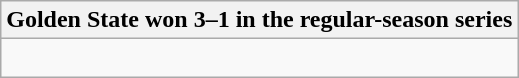<table class="wikitable collapsible collapsed">
<tr>
<th>Golden State won 3–1 in the regular-season series</th>
</tr>
<tr>
<td><br>


</td>
</tr>
</table>
